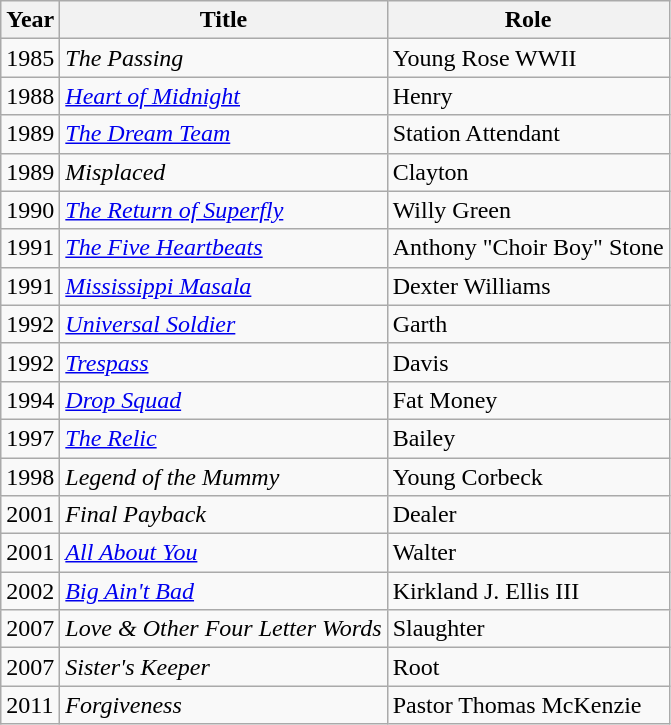<table class="wikitable sortable">
<tr>
<th>Year</th>
<th>Title</th>
<th>Role</th>
</tr>
<tr>
<td>1985</td>
<td><em>The Passing</em></td>
<td>Young Rose WWII</td>
</tr>
<tr>
<td>1988</td>
<td><em><a href='#'>Heart of Midnight</a></em></td>
<td>Henry</td>
</tr>
<tr>
<td>1989</td>
<td><em><a href='#'>The Dream Team</a></em></td>
<td>Station Attendant</td>
</tr>
<tr>
<td>1989</td>
<td><em>Misplaced</em></td>
<td>Clayton</td>
</tr>
<tr>
<td>1990</td>
<td><em><a href='#'>The Return of Superfly</a></em></td>
<td>Willy Green</td>
</tr>
<tr>
<td>1991</td>
<td><em><a href='#'>The Five Heartbeats</a></em></td>
<td>Anthony "Choir Boy" Stone</td>
</tr>
<tr>
<td>1991</td>
<td><em><a href='#'>Mississippi Masala</a></em></td>
<td>Dexter Williams</td>
</tr>
<tr>
<td>1992</td>
<td><em><a href='#'>Universal Soldier</a></em></td>
<td>Garth</td>
</tr>
<tr>
<td>1992</td>
<td><em><a href='#'>Trespass</a></em></td>
<td>Davis</td>
</tr>
<tr>
<td>1994</td>
<td><em><a href='#'>Drop Squad</a></em></td>
<td>Fat Money</td>
</tr>
<tr>
<td>1997</td>
<td><em><a href='#'>The Relic</a></em></td>
<td>Bailey</td>
</tr>
<tr>
<td>1998</td>
<td><em>Legend of the Mummy</em></td>
<td>Young Corbeck</td>
</tr>
<tr>
<td>2001</td>
<td><em>Final Payback</em></td>
<td>Dealer</td>
</tr>
<tr>
<td>2001</td>
<td><em><a href='#'>All About You</a></em></td>
<td>Walter</td>
</tr>
<tr>
<td>2002</td>
<td><em><a href='#'>Big Ain't Bad</a></em></td>
<td>Kirkland J. Ellis III</td>
</tr>
<tr>
<td>2007</td>
<td><em>Love & Other Four Letter Words</em></td>
<td>Slaughter</td>
</tr>
<tr>
<td>2007</td>
<td><em>Sister's Keeper</em></td>
<td>Root</td>
</tr>
<tr>
<td>2011</td>
<td><em>Forgiveness</em></td>
<td>Pastor Thomas McKenzie</td>
</tr>
</table>
